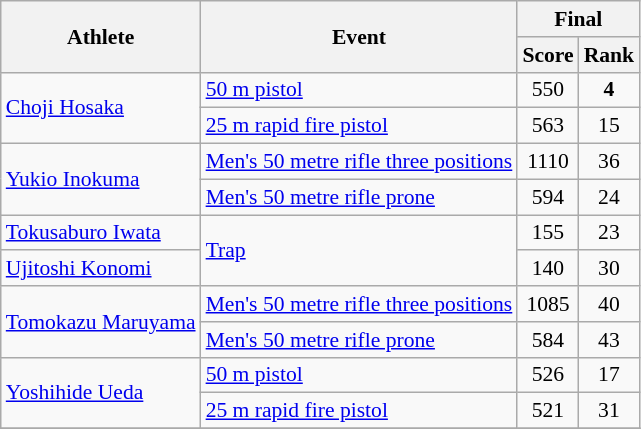<table class="wikitable" style="font-size:90%">
<tr>
<th rowspan="2">Athlete</th>
<th rowspan="2">Event</th>
<th colspan="2">Final</th>
</tr>
<tr>
<th>Score</th>
<th>Rank</th>
</tr>
<tr>
<td rowspan=2><a href='#'>Choji Hosaka</a></td>
<td rowspan=1><a href='#'>50 m pistol</a></td>
<td align="center">550</td>
<td align="center"><strong>4</strong></td>
</tr>
<tr>
<td rowspan=1><a href='#'>25 m rapid fire pistol</a></td>
<td align="center">563</td>
<td align="center">15</td>
</tr>
<tr>
<td rowspan=2><a href='#'>Yukio Inokuma</a></td>
<td><a href='#'>Men's 50 metre rifle three positions</a></td>
<td align="center">1110</td>
<td align="center">36</td>
</tr>
<tr>
<td><a href='#'>Men's 50 metre rifle prone</a></td>
<td align="center">594</td>
<td align="center">24</td>
</tr>
<tr>
<td><a href='#'>Tokusaburo Iwata</a></td>
<td rowspan=2><a href='#'>Trap</a></td>
<td align="center">155</td>
<td align="center">23</td>
</tr>
<tr>
<td rowspan=1><a href='#'>Ujitoshi Konomi</a></td>
<td align="center">140</td>
<td align="center">30</td>
</tr>
<tr>
<td rowspan=2><a href='#'>Tomokazu Maruyama</a></td>
<td><a href='#'>Men's 50 metre rifle three positions</a></td>
<td align="center">1085</td>
<td align="center">40</td>
</tr>
<tr>
<td><a href='#'>Men's 50 metre rifle prone</a></td>
<td align="center">584</td>
<td align="center">43</td>
</tr>
<tr>
<td rowspan=2><a href='#'>Yoshihide Ueda</a></td>
<td rowspan=1><a href='#'>50 m pistol</a></td>
<td align="center">526</td>
<td align="center">17</td>
</tr>
<tr>
<td rowspan=1><a href='#'>25 m rapid fire pistol</a></td>
<td align="center">521</td>
<td align="center">31</td>
</tr>
<tr>
</tr>
</table>
